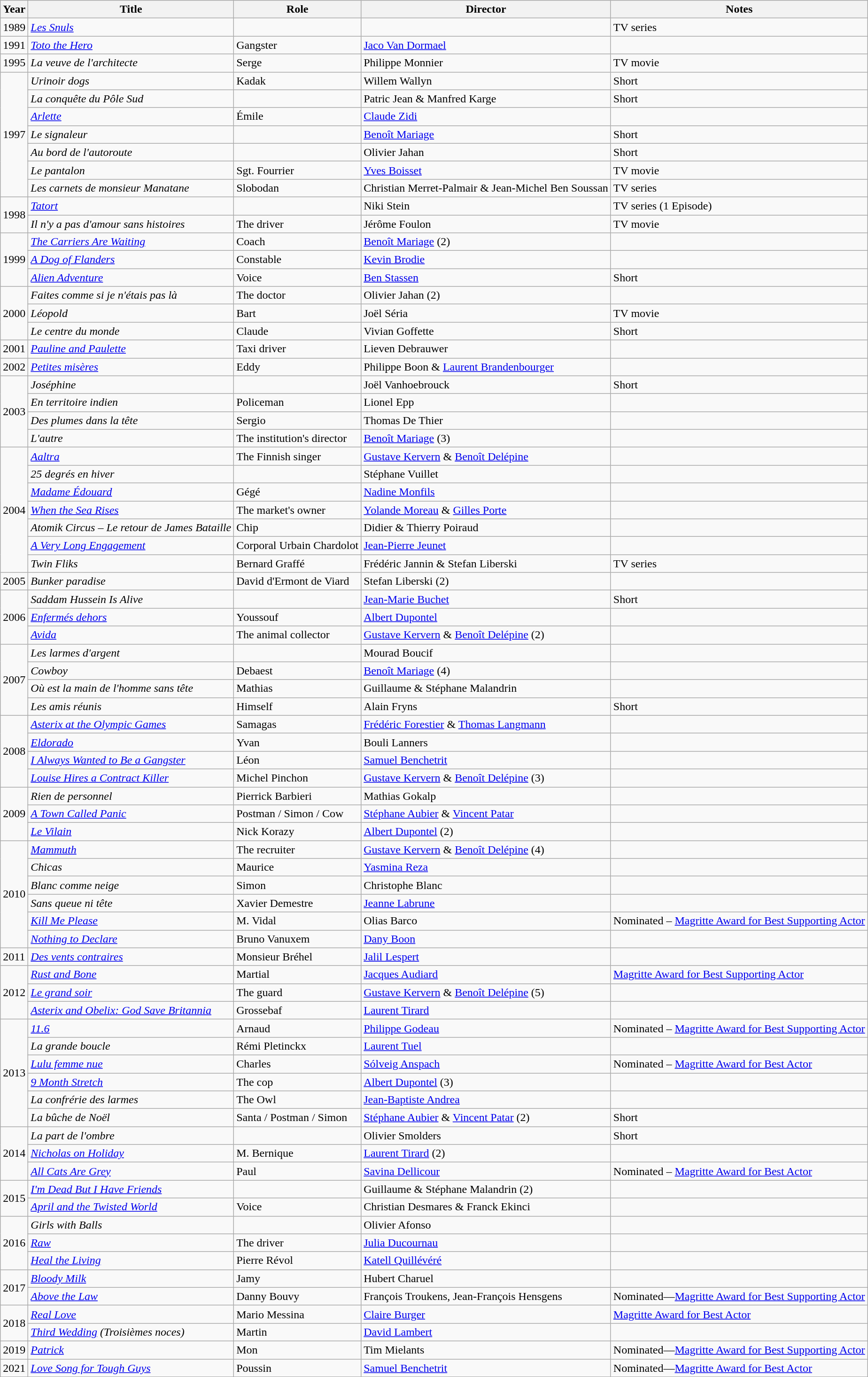<table class="wikitable sortable">
<tr>
<th>Year</th>
<th>Title</th>
<th>Role</th>
<th>Director</th>
<th class="unsortable">Notes</th>
</tr>
<tr>
<td rowspan=1>1989</td>
<td><em><a href='#'>Les Snuls</a></em></td>
<td></td>
<td></td>
<td>TV series</td>
</tr>
<tr>
<td rowspan=1>1991</td>
<td><em><a href='#'>Toto the Hero</a></em></td>
<td>Gangster</td>
<td><a href='#'>Jaco Van Dormael</a></td>
<td></td>
</tr>
<tr>
<td rowspan=1>1995</td>
<td><em>La veuve de l'architecte</em></td>
<td>Serge</td>
<td>Philippe Monnier</td>
<td>TV movie</td>
</tr>
<tr>
<td rowspan=7>1997</td>
<td><em>Urinoir dogs</em></td>
<td>Kadak</td>
<td>Willem Wallyn</td>
<td>Short</td>
</tr>
<tr>
<td><em>La conquête du Pôle Sud</em></td>
<td></td>
<td>Patric Jean & Manfred Karge</td>
<td>Short</td>
</tr>
<tr>
<td><em><a href='#'>Arlette</a></em></td>
<td>Émile</td>
<td><a href='#'>Claude Zidi</a></td>
<td></td>
</tr>
<tr>
<td><em>Le signaleur</em></td>
<td></td>
<td><a href='#'>Benoît Mariage</a></td>
<td>Short</td>
</tr>
<tr>
<td><em>Au bord de l'autoroute</em></td>
<td></td>
<td>Olivier Jahan</td>
<td>Short</td>
</tr>
<tr>
<td><em>Le pantalon</em></td>
<td>Sgt. Fourrier</td>
<td><a href='#'>Yves Boisset</a></td>
<td>TV movie</td>
</tr>
<tr>
<td><em>Les carnets de monsieur Manatane</em></td>
<td>Slobodan</td>
<td>Christian Merret-Palmair & Jean-Michel Ben Soussan</td>
<td>TV series</td>
</tr>
<tr>
<td rowspan=2>1998</td>
<td><em><a href='#'>Tatort</a></em></td>
<td></td>
<td>Niki Stein</td>
<td>TV series (1 Episode)</td>
</tr>
<tr>
<td><em>Il n'y a pas d'amour sans histoires</em></td>
<td>The driver</td>
<td>Jérôme Foulon</td>
<td>TV movie</td>
</tr>
<tr>
<td rowspan=3>1999</td>
<td><em><a href='#'>The Carriers Are Waiting</a></em></td>
<td>Coach</td>
<td><a href='#'>Benoît Mariage</a> (2)</td>
<td></td>
</tr>
<tr>
<td><em><a href='#'>A Dog of Flanders</a></em></td>
<td>Constable</td>
<td><a href='#'>Kevin Brodie</a></td>
<td></td>
</tr>
<tr>
<td><em><a href='#'>Alien Adventure</a></em></td>
<td>Voice</td>
<td><a href='#'>Ben Stassen</a></td>
<td>Short</td>
</tr>
<tr>
<td rowspan=3>2000</td>
<td><em>Faites comme si je n'étais pas là</em></td>
<td>The doctor</td>
<td>Olivier Jahan (2)</td>
<td></td>
</tr>
<tr>
<td><em>Léopold</em></td>
<td>Bart</td>
<td>Joël Séria</td>
<td>TV movie</td>
</tr>
<tr>
<td><em>Le centre du monde</em></td>
<td>Claude</td>
<td>Vivian Goffette</td>
<td>Short</td>
</tr>
<tr>
<td rowspan=1>2001</td>
<td><em><a href='#'>Pauline and Paulette</a></em></td>
<td>Taxi driver</td>
<td>Lieven Debrauwer</td>
<td></td>
</tr>
<tr>
<td rowspan=1>2002</td>
<td><em><a href='#'>Petites misères</a></em></td>
<td>Eddy</td>
<td>Philippe Boon & <a href='#'>Laurent Brandenbourger</a></td>
<td></td>
</tr>
<tr>
<td rowspan=4>2003</td>
<td><em>Joséphine</em></td>
<td></td>
<td>Joël Vanhoebrouck</td>
<td>Short</td>
</tr>
<tr>
<td><em>En territoire indien</em></td>
<td>Policeman</td>
<td>Lionel Epp</td>
<td></td>
</tr>
<tr>
<td><em>Des plumes dans la tête</em></td>
<td>Sergio</td>
<td>Thomas De Thier</td>
<td></td>
</tr>
<tr>
<td><em>L'autre</em></td>
<td>The institution's director</td>
<td><a href='#'>Benoît Mariage</a> (3)</td>
<td></td>
</tr>
<tr>
<td rowspan=7>2004</td>
<td><em><a href='#'>Aaltra</a></em></td>
<td>The Finnish singer</td>
<td><a href='#'>Gustave Kervern</a> & <a href='#'>Benoît Delépine</a></td>
<td></td>
</tr>
<tr>
<td><em>25 degrés en hiver</em></td>
<td></td>
<td>Stéphane Vuillet</td>
<td></td>
</tr>
<tr>
<td><em><a href='#'>Madame Édouard</a></em></td>
<td>Gégé</td>
<td><a href='#'>Nadine Monfils</a></td>
<td></td>
</tr>
<tr>
<td><em><a href='#'>When the Sea Rises</a></em></td>
<td>The market's owner</td>
<td><a href='#'>Yolande Moreau</a> & <a href='#'>Gilles Porte</a></td>
<td></td>
</tr>
<tr>
<td><em>Atomik Circus – Le retour de James Bataille</em></td>
<td>Chip</td>
<td>Didier & Thierry Poiraud</td>
<td></td>
</tr>
<tr>
<td><em><a href='#'>A Very Long Engagement</a></em></td>
<td>Corporal Urbain Chardolot</td>
<td><a href='#'>Jean-Pierre Jeunet</a></td>
<td></td>
</tr>
<tr>
<td><em>Twin Fliks</em></td>
<td>Bernard Graffé</td>
<td>Frédéric Jannin & Stefan Liberski</td>
<td>TV series</td>
</tr>
<tr>
<td rowspan=1>2005</td>
<td><em>Bunker paradise</em></td>
<td>David d'Ermont de Viard</td>
<td>Stefan Liberski (2)</td>
<td></td>
</tr>
<tr>
<td rowspan=3>2006</td>
<td><em>Saddam Hussein Is Alive</em></td>
<td></td>
<td><a href='#'>Jean-Marie Buchet</a></td>
<td>Short</td>
</tr>
<tr>
<td><em><a href='#'>Enfermés dehors</a></em></td>
<td>Youssouf</td>
<td><a href='#'>Albert Dupontel</a></td>
<td></td>
</tr>
<tr>
<td><em><a href='#'>Avida</a></em></td>
<td>The animal collector</td>
<td><a href='#'>Gustave Kervern</a> & <a href='#'>Benoît Delépine</a> (2)</td>
<td></td>
</tr>
<tr>
<td rowspan=4>2007</td>
<td><em>Les larmes d'argent</em></td>
<td></td>
<td>Mourad Boucif</td>
<td></td>
</tr>
<tr>
<td><em>Cowboy</em></td>
<td>Debaest</td>
<td><a href='#'>Benoît Mariage</a> (4)</td>
<td></td>
</tr>
<tr>
<td><em>Où est la main de l'homme sans tête</em></td>
<td>Mathias</td>
<td>Guillaume & Stéphane Malandrin</td>
<td></td>
</tr>
<tr>
<td><em>Les amis réunis</em></td>
<td>Himself</td>
<td>Alain Fryns</td>
<td>Short</td>
</tr>
<tr>
<td rowspan=4>2008</td>
<td><em><a href='#'>Asterix at the Olympic Games</a></em></td>
<td>Samagas</td>
<td><a href='#'>Frédéric Forestier</a> & <a href='#'>Thomas Langmann</a></td>
<td></td>
</tr>
<tr>
<td><em><a href='#'>Eldorado</a></em></td>
<td>Yvan</td>
<td>Bouli Lanners</td>
<td></td>
</tr>
<tr>
<td><em><a href='#'>I Always Wanted to Be a Gangster</a></em></td>
<td>Léon</td>
<td><a href='#'>Samuel Benchetrit</a></td>
<td></td>
</tr>
<tr>
<td><em><a href='#'>Louise Hires a Contract Killer</a></em></td>
<td>Michel Pinchon</td>
<td><a href='#'>Gustave Kervern</a> & <a href='#'>Benoît Delépine</a> (3)</td>
<td></td>
</tr>
<tr>
<td rowspan=3>2009</td>
<td><em>Rien de personnel</em></td>
<td>Pierrick Barbieri</td>
<td>Mathias Gokalp</td>
<td></td>
</tr>
<tr>
<td><em><a href='#'>A Town Called Panic</a></em></td>
<td>Postman / Simon / Cow</td>
<td><a href='#'>Stéphane Aubier</a> & <a href='#'>Vincent Patar</a></td>
<td></td>
</tr>
<tr>
<td><em><a href='#'>Le Vilain</a></em></td>
<td>Nick Korazy</td>
<td><a href='#'>Albert Dupontel</a> (2)</td>
<td></td>
</tr>
<tr>
<td rowspan=6>2010</td>
<td><em><a href='#'>Mammuth</a></em></td>
<td>The recruiter</td>
<td><a href='#'>Gustave Kervern</a> & <a href='#'>Benoît Delépine</a> (4)</td>
<td></td>
</tr>
<tr>
<td><em>Chicas</em></td>
<td>Maurice</td>
<td><a href='#'>Yasmina Reza</a></td>
<td></td>
</tr>
<tr>
<td><em>Blanc comme neige</em></td>
<td>Simon</td>
<td>Christophe Blanc</td>
<td></td>
</tr>
<tr>
<td><em>Sans queue ni tête</em></td>
<td>Xavier Demestre</td>
<td><a href='#'>Jeanne Labrune</a></td>
<td></td>
</tr>
<tr>
<td><em><a href='#'>Kill Me Please</a></em></td>
<td>M. Vidal</td>
<td>Olias Barco</td>
<td>Nominated – <a href='#'>Magritte Award for Best Supporting Actor</a></td>
</tr>
<tr>
<td><em><a href='#'>Nothing to Declare</a></em></td>
<td>Bruno Vanuxem</td>
<td><a href='#'>Dany Boon</a></td>
<td></td>
</tr>
<tr>
<td rowspan=1>2011</td>
<td><em><a href='#'>Des vents contraires</a></em></td>
<td>Monsieur Bréhel</td>
<td><a href='#'>Jalil Lespert</a></td>
<td></td>
</tr>
<tr>
<td rowspan=3>2012</td>
<td><em><a href='#'>Rust and Bone</a></em></td>
<td>Martial</td>
<td><a href='#'>Jacques Audiard</a></td>
<td><a href='#'>Magritte Award for Best Supporting Actor</a></td>
</tr>
<tr>
<td><em><a href='#'>Le grand soir</a></em></td>
<td>The guard</td>
<td><a href='#'>Gustave Kervern</a> & <a href='#'>Benoît Delépine</a> (5)</td>
<td></td>
</tr>
<tr>
<td><em><a href='#'>Asterix and Obelix: God Save Britannia</a></em></td>
<td>Grossebaf</td>
<td><a href='#'>Laurent Tirard</a></td>
<td></td>
</tr>
<tr>
<td rowspan=6>2013</td>
<td><em><a href='#'>11.6</a></em></td>
<td>Arnaud</td>
<td><a href='#'>Philippe Godeau</a></td>
<td>Nominated – <a href='#'>Magritte Award for Best Supporting Actor</a></td>
</tr>
<tr>
<td><em>La grande boucle</em></td>
<td>Rémi Pletinckx</td>
<td><a href='#'>Laurent Tuel</a></td>
<td></td>
</tr>
<tr>
<td><em><a href='#'>Lulu femme nue</a></em></td>
<td>Charles</td>
<td><a href='#'>Sólveig Anspach</a></td>
<td>Nominated – <a href='#'>Magritte Award for Best Actor</a></td>
</tr>
<tr>
<td><em><a href='#'>9 Month Stretch</a></em></td>
<td>The cop</td>
<td><a href='#'>Albert Dupontel</a> (3)</td>
<td></td>
</tr>
<tr>
<td><em>La confrérie des larmes</em></td>
<td>The Owl</td>
<td><a href='#'>Jean-Baptiste Andrea</a></td>
<td></td>
</tr>
<tr>
<td><em>La bûche de Noël</em></td>
<td>Santa / Postman / Simon</td>
<td><a href='#'>Stéphane Aubier</a> & <a href='#'>Vincent Patar</a> (2)</td>
<td>Short</td>
</tr>
<tr>
<td rowspan=3>2014</td>
<td><em>La part de l'ombre</em></td>
<td></td>
<td>Olivier Smolders</td>
<td>Short</td>
</tr>
<tr>
<td><em><a href='#'>Nicholas on Holiday</a></em></td>
<td>M. Bernique</td>
<td><a href='#'>Laurent Tirard</a> (2)</td>
<td></td>
</tr>
<tr>
<td><em><a href='#'>All Cats Are Grey</a></em></td>
<td>Paul</td>
<td><a href='#'>Savina Dellicour</a></td>
<td>Nominated – <a href='#'>Magritte Award for Best Actor</a></td>
</tr>
<tr>
<td rowspan=2>2015</td>
<td><em><a href='#'>I'm Dead But I Have Friends</a></em></td>
<td></td>
<td>Guillaume & Stéphane Malandrin (2)</td>
<td></td>
</tr>
<tr>
<td><em><a href='#'>April and the Twisted World</a></em></td>
<td>Voice</td>
<td>Christian Desmares & Franck Ekinci</td>
<td></td>
</tr>
<tr>
<td rowspan=3>2016</td>
<td><em>Girls with Balls</em></td>
<td></td>
<td>Olivier Afonso</td>
<td></td>
</tr>
<tr>
<td><em><a href='#'>Raw</a></em></td>
<td>The driver</td>
<td><a href='#'>Julia Ducournau</a></td>
<td></td>
</tr>
<tr>
<td><em><a href='#'>Heal the Living</a></em></td>
<td>Pierre Révol</td>
<td><a href='#'>Katell Quillévéré</a></td>
<td></td>
</tr>
<tr>
<td rowspan=2>2017</td>
<td><em><a href='#'>Bloody Milk</a></em></td>
<td>Jamy</td>
<td>Hubert Charuel</td>
<td></td>
</tr>
<tr>
<td><em><a href='#'>Above the Law</a></em></td>
<td>Danny Bouvy</td>
<td>François Troukens, Jean-François Hensgens</td>
<td>Nominated—<a href='#'>Magritte Award for Best Supporting Actor</a></td>
</tr>
<tr>
<td rowspan=2>2018</td>
<td><em><a href='#'>Real Love</a></em></td>
<td>Mario Messina</td>
<td><a href='#'>Claire Burger</a></td>
<td><a href='#'>Magritte Award for Best Actor</a></td>
</tr>
<tr>
<td><em><a href='#'>Third Wedding</a> (Troisièmes noces)</em></td>
<td>Martin</td>
<td><a href='#'>David Lambert</a></td>
<td></td>
</tr>
<tr>
<td>2019</td>
<td><em><a href='#'>Patrick</a></em></td>
<td>Mon</td>
<td>Tim Mielants</td>
<td>Nominated—<a href='#'>Magritte Award for Best Supporting Actor</a></td>
</tr>
<tr>
<td>2021</td>
<td><em><a href='#'>Love Song for Tough Guys</a></em></td>
<td>Poussin</td>
<td><a href='#'>Samuel Benchetrit</a></td>
<td>Nominated—<a href='#'>Magritte Award for Best Actor</a></td>
</tr>
</table>
